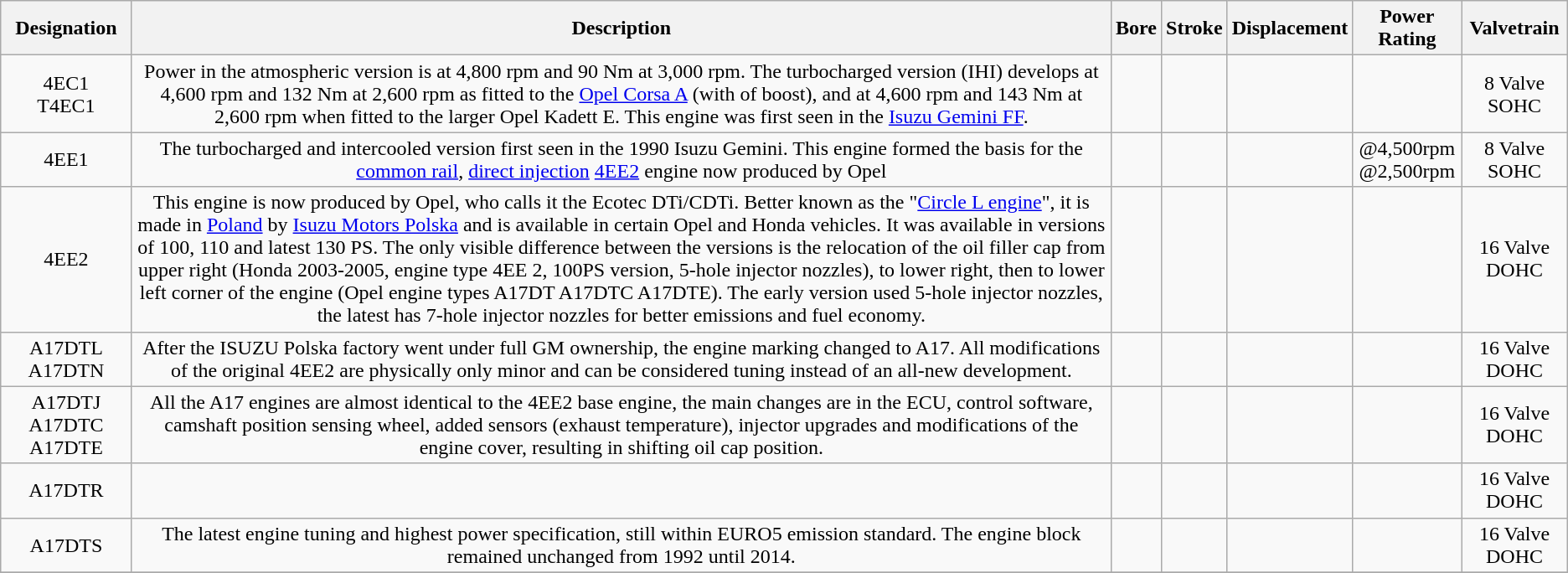<table class="wikitable" style="text-align: center;">
<tr>
<th>Designation</th>
<th>Description</th>
<th>Bore</th>
<th>Stroke</th>
<th>Displacement</th>
<th>Power Rating</th>
<th>Valvetrain</th>
</tr>
<tr>
<td>4EC1<br>T4EC1</td>
<td>Power in the atmospheric version is  at 4,800 rpm and 90 Nm at 3,000 rpm. The turbocharged version (IHI) develops  at 4,600 rpm and 132 Nm at 2,600 rpm as fitted to the <a href='#'>Opel Corsa A</a> (with  of boost), and  at 4,600 rpm and 143 Nm at 2,600 rpm when fitted to the larger Opel Kadett E. This engine was first seen in the <a href='#'>Isuzu Gemini FF</a>.</td>
<td></td>
<td></td>
<td></td>
<td></td>
<td>8 Valve SOHC</td>
</tr>
<tr>
<td>4EE1</td>
<td>The turbocharged and intercooled version first seen in the 1990 Isuzu Gemini. This engine formed the basis for the <a href='#'>common rail</a>, <a href='#'>direct injection</a> <a href='#'>4EE2</a> engine now produced by Opel</td>
<td></td>
<td></td>
<td></td>
<td> @4,500rpm <br>  @2,500rpm</td>
<td>8 Valve SOHC</td>
</tr>
<tr>
<td>4EE2</td>
<td>This engine is now produced by Opel, who calls it the Ecotec DTi/CDTi. Better known as the "<a href='#'>Circle L engine</a>", it is made in <a href='#'>Poland</a> by <a href='#'>Isuzu Motors Polska</a> and is available in certain Opel and Honda vehicles. It was available in versions of 100, 110 and latest 130 PS. The only visible difference between the versions is the relocation of the oil filler cap from upper right (Honda 2003-2005, engine type 4EE 2, 100PS version, 5-hole injector nozzles), to lower right, then to lower left corner of the engine (Opel engine types A17DT A17DTC A17DTE). The early version used 5-hole injector nozzles, the latest has 7-hole injector nozzles for better emissions and fuel economy.</td>
<td></td>
<td></td>
<td></td>
<td></td>
<td>16 Valve DOHC</td>
</tr>
<tr>
<td>A17DTL A17DTN</td>
<td>After the ISUZU Polska factory went under full GM ownership, the engine marking changed to A17. All modifications of the original 4EE2 are physically only minor and can be considered tuning instead of an all-new development.</td>
<td></td>
<td></td>
<td></td>
<td> </td>
<td>16 Valve DOHC</td>
</tr>
<tr>
<td>A17DTJ A17DTC A17DTE</td>
<td>All the A17 engines are almost identical to the 4EE2 base engine, the main changes are in the ECU, control software, camshaft position sensing wheel, added sensors (exhaust temperature), injector upgrades and modifications of the engine cover, resulting in shifting oil cap position.</td>
<td></td>
<td></td>
<td></td>
<td>   </td>
<td>16 Valve DOHC</td>
</tr>
<tr>
<td>A17DTR</td>
<td></td>
<td></td>
<td></td>
<td></td>
<td> </td>
<td>16 Valve DOHC</td>
</tr>
<tr>
<td>A17DTS</td>
<td>The latest engine tuning and highest power specification, still within EURO5 emission standard. The engine block remained unchanged from 1992 until 2014.</td>
<td></td>
<td></td>
<td></td>
<td> </td>
<td>16 Valve DOHC</td>
</tr>
<tr>
</tr>
</table>
